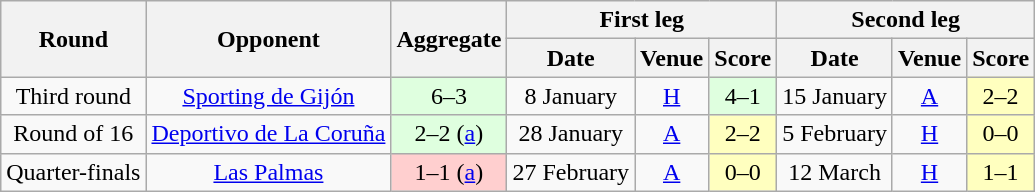<table class="wikitable" style="text-align:center;">
<tr>
<th rowspan="2">Round</th>
<th rowspan="2">Opponent</th>
<th rowspan="2">Aggregate</th>
<th colspan="3">First leg</th>
<th colspan="3">Second leg</th>
</tr>
<tr>
<th>Date</th>
<th>Venue</th>
<th>Score</th>
<th>Date</th>
<th>Venue</th>
<th>Score</th>
</tr>
<tr>
<td>Third round</td>
<td><a href='#'>Sporting de Gijón</a></td>
<td bgcolor="#DFFFDF">6–3</td>
<td>8 January</td>
<td><a href='#'>H</a></td>
<td bgcolor="#DFFFDF">4–1</td>
<td>15 January</td>
<td><a href='#'>A</a></td>
<td bgcolor="#FFFFBF">2–2</td>
</tr>
<tr>
<td>Round of 16</td>
<td><a href='#'>Deportivo de La Coruña</a></td>
<td bgcolor="#DFFFDF">2–2 (<a href='#'>a</a>)</td>
<td>28 January</td>
<td><a href='#'>A</a></td>
<td bgcolor="#FFFFBF">2–2</td>
<td>5 February</td>
<td><a href='#'>H</a></td>
<td bgcolor="#FFFFBF">0–0</td>
</tr>
<tr>
<td>Quarter-finals</td>
<td><a href='#'>Las Palmas</a></td>
<td bgcolor="#FFCFCF">1–1 (<a href='#'>a</a>)</td>
<td>27 February</td>
<td><a href='#'>A</a></td>
<td bgcolor="#FFFFBF">0–0</td>
<td>12 March</td>
<td><a href='#'>H</a></td>
<td bgcolor="#FFFFBF">1–1</td>
</tr>
</table>
